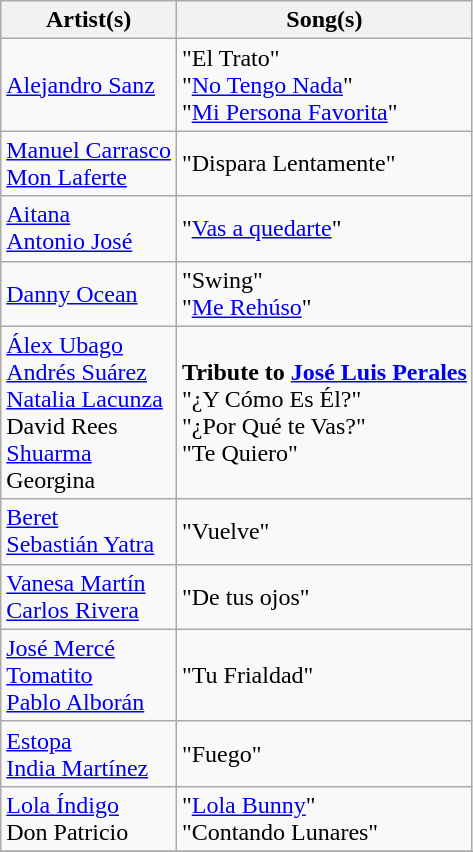<table class="wikitable plainrowheaders">
<tr>
<th scope="col">Artist(s)</th>
<th scope="col">Song(s)</th>
</tr>
<tr>
<td><a href='#'>Alejandro Sanz</a></td>
<td>"El Trato" <br>"<a href='#'>No Tengo Nada</a>" <br>"<a href='#'>Mi Persona Favorita</a>" </td>
</tr>
<tr>
<td><a href='#'>Manuel Carrasco</a><br><a href='#'>Mon Laferte</a></td>
<td>"Dispara Lentamente"</td>
</tr>
<tr>
<td><a href='#'>Aitana</a><br><a href='#'>Antonio José</a></td>
<td>"<a href='#'>Vas a quedarte</a>"</td>
</tr>
<tr>
<td><a href='#'>Danny Ocean</a></td>
<td>"Swing" <br>"<a href='#'>Me Rehúso</a>"</td>
</tr>
<tr>
<td><a href='#'>Álex Ubago</a><br><a href='#'>Andrés Suárez</a><br><a href='#'>Natalia Lacunza</a><br>David Rees<br><a href='#'>Shuarma</a><br>Georgina</td>
<td><strong>Tribute to <a href='#'>José Luis Perales</a></strong><br>"¿Y Cómo Es Él?"<br>"¿Por Qué te Vas?"<br>"Te Quiero"</td>
</tr>
<tr>
<td><a href='#'>Beret</a><br><a href='#'>Sebastián Yatra</a></td>
<td>"Vuelve"</td>
</tr>
<tr>
<td><a href='#'>Vanesa Martín</a><br><a href='#'>Carlos Rivera</a></td>
<td>"De tus ojos"</td>
</tr>
<tr>
<td><a href='#'>José Mercé</a><br><a href='#'>Tomatito</a><br><a href='#'>Pablo Alborán</a></td>
<td>"Tu Frialdad"</td>
</tr>
<tr>
<td><a href='#'>Estopa</a><br><a href='#'>India Martínez</a></td>
<td>"Fuego"</td>
</tr>
<tr>
<td><a href='#'>Lola Índigo</a><br>Don Patricio</td>
<td>"<a href='#'>Lola Bunny</a>"<br>"Contando Lunares"</td>
</tr>
<tr>
</tr>
</table>
